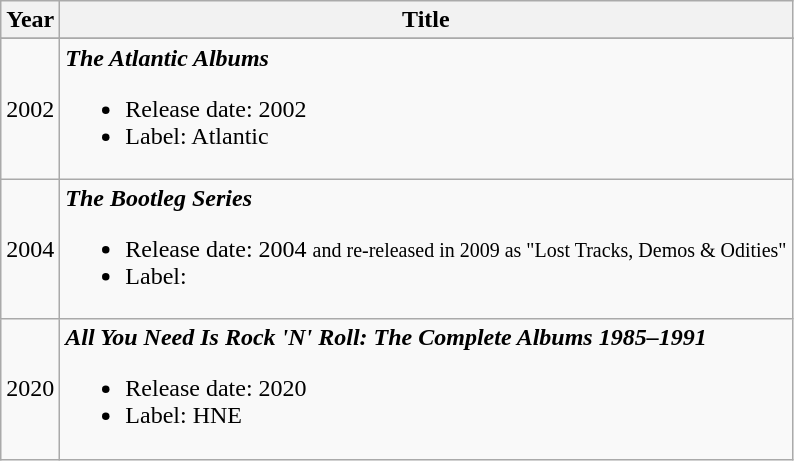<table class="wikitable" style="text-align:center;">
<tr>
<th>Year</th>
<th>Title</th>
</tr>
<tr style="font-size:smaller;">
</tr>
<tr>
<td>2002</td>
<td align="left"><strong><em>The Atlantic Albums</em></strong><br><ul><li>Release date: 2002</li><li>Label: Atlantic</li></ul></td>
</tr>
<tr>
<td>2004</td>
<td align="left"><strong><em>The Bootleg Series</em></strong><br><ul><li>Release date: 2004 <small> and re-released in 2009 as "Lost Tracks, Demos & Odities"</small></li><li>Label:</li></ul></td>
</tr>
<tr>
<td>2020</td>
<td align="left"><strong><em>All You Need Is Rock 'N' Roll: The Complete Albums 1985–1991</em></strong><br><ul><li>Release date: 2020</li><li>Label: HNE</li></ul></td>
</tr>
</table>
